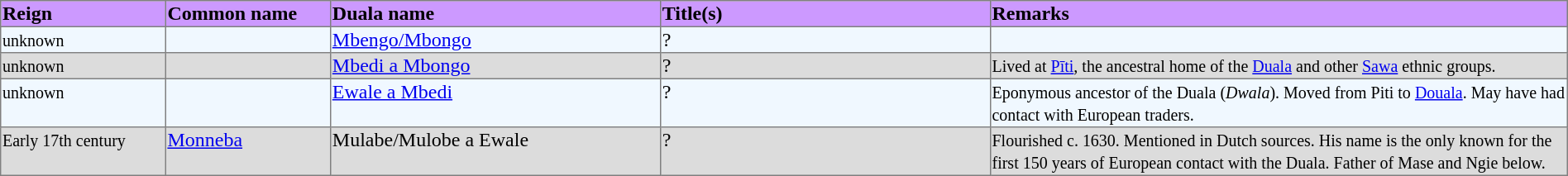<table border=1 style="border-collapse: collapse">
<tr align=left bgcolor="#CC99FF">
<th width="10%">Reign</th>
<th width="10%">Common name</th>
<th width="20%">Duala name</th>
<th width="20%">Title(s)</th>
<th width="35%">Remarks</th>
</tr>
<tr valign=top bgcolor="#F0F8FF">
<td><small>unknown</small></td>
<td></td>
<td><a href='#'>Mbengo/Mbongo</a></td>
<td>?</td>
<td></td>
</tr>
<tr valign=top bgcolor="#DCDCDC">
<td><small>unknown</small></td>
<td></td>
<td><a href='#'>Mbedi a Mbongo</a></td>
<td>?</td>
<td><small>Lived at <a href='#'>Pīti</a>, the ancestral home of the <a href='#'>Duala</a> and other <a href='#'>Sawa</a> ethnic groups.</small></td>
</tr>
<tr valign=top bgcolor="#F0F8FF">
<td><small>unknown</small></td>
<td></td>
<td><a href='#'>Ewale a Mbedi</a></td>
<td>?</td>
<td><small>Eponymous ancestor of the Duala (<em>Dwala</em>). Moved from Piti to <a href='#'>Douala</a>. May have had contact with European traders.</small></td>
</tr>
<tr valign=top bgcolor="#dcdcdc">
<td><small>Early 17th century</small></td>
<td><a href='#'>Monneba</a></td>
<td>Mulabe/Mulobe a Ewale</td>
<td>?</td>
<td><small>Flourished c. 1630. Mentioned in Dutch sources. His name is the only known for the first 150 years of European contact with the Duala. Father of Mase and Ngie below.</small></td>
</tr>
</table>
